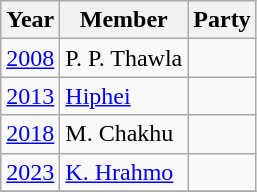<table class="wikitable sortable">
<tr>
<th>Year</th>
<th>Member</th>
<th colspan="2">Party</th>
</tr>
<tr>
<td><a href='#'>2008</a></td>
<td>P. P. Thawla</td>
<td></td>
</tr>
<tr>
<td><a href='#'>2013</a></td>
<td><a href='#'>Hiphei</a></td>
<td></td>
</tr>
<tr>
<td><a href='#'>2018</a></td>
<td>M. Chakhu</td>
<td></td>
</tr>
<tr>
<td><a href='#'>2023</a></td>
<td><a href='#'>K. Hrahmo</a></td>
<td></td>
</tr>
<tr>
</tr>
</table>
